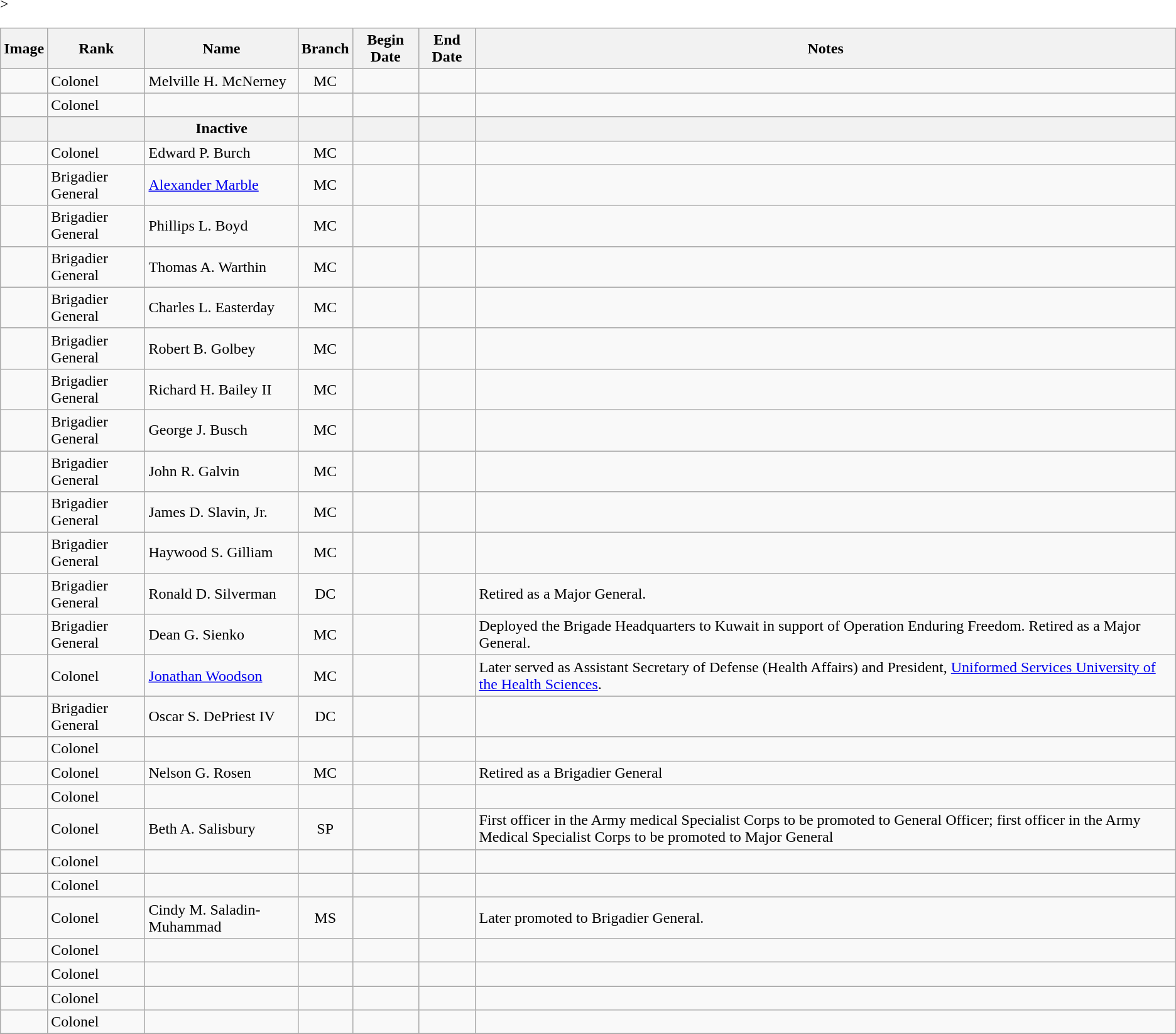<table class="wikitable sortable">
<tr>
<th class=unsortable>Image</th>
<th class=unsortable>Rank</th>
<th>Name</th>
<th>Branch</th>
<th>Begin Date</th>
<th>End Date</th>
<th class=unsortable>Notes</th>
</tr>
<tr>
<td></td>
<td>Colonel</td>
<td Sortname>Melville H. McNerney</td>
<td align=center>MC</td>
<td align=center></td>
<td align=center></td>
<td></td>
</tr>
<tr>
<td></td>
<td>Colonel</td>
<td Sortname></td>
<td align=center></td>
<td align=center></td>
<td align=center></td>
<td></td>
</tr>
<tr>
<th></th>
<th></th>
<th Sortname>Inactive</th>
<th align=center></th>
<th align=center></th>
<th align=center></th>
<th></th>
</tr>
<tr>
<td></td>
<td>Colonel</td>
<td Sortname>Edward P. Burch</td>
<td align=center>MC</td>
<td align=center></td>
<td align=center></td>
<td></td>
</tr>
<tr>
<td></td>
<td>Brigadier General</td>
<td Sortname><a href='#'>Alexander Marble</a></td>
<td align=center>MC</td>
<td align=center></td>
<td align=center></td>
<td></td>
</tr>
<tr>
<td></td>
<td>Brigadier General</td>
<td Sortname>Phillips L. Boyd</td>
<td align=center>MC</td>
<td align=center></td>
<td align=center></td>
<td></td>
</tr>
<tr>
<td></td>
<td>Brigadier General</td>
<td Sortname>Thomas A. Warthin</td>
<td align=center>MC</td>
<td align=center></td>
<td align=center></td>
<td></td>
</tr>
<tr>
<td></td>
<td>Brigadier General</td>
<td Sortname>Charles L. Easterday</td>
<td align=center>MC</td>
<td align=center></td>
<td align=center></td>
<td></td>
</tr>
<tr>
<td></td>
<td>Brigadier General</td>
<td Sortname>Robert B. Golbey</td>
<td align=center>MC</td>
<td align=center></td>
<td align=center></td>
<td></td>
</tr>
<tr>
<td></td>
<td>Brigadier General</td>
<td Sortname>Richard H. Bailey II</td>
<td align=center>MC</td>
<td align=center></td>
<td align=center></td>
<td></td>
</tr>
<tr>
<td></td>
<td>Brigadier General</td>
<td Sortname>George J. Busch</td>
<td align=center>MC</td>
<td align=center></td>
<td align=center></td>
<td></td>
</tr>
<tr>
<td></td>
<td>Brigadier General</td>
<td Sortname>John R. Galvin</td>
<td align=center>MC</td>
<td align=center></td>
<td align=center></td>
<td></td>
</tr>
<tr>
<td></td>
<td>Brigadier General</td>
<td Sortname>James D. Slavin, Jr.</td>
<td align=center>MC</td>
<td align=center></td>
<td align=center></td>
<td></td>
</tr>
<tr>
<td></td>
<td>Brigadier General</td>
<td Sortname>Haywood S. Gilliam</td>
<td align=center>MC</td>
<td align=center></td>
<td align=center></td>
<td></td>
</tr>
<tr>
<td></td>
<td>Brigadier General</td>
<td Sortname>Ronald D. Silverman</td>
<td align=center>DC</td>
<td align=center></td>
<td align=center></td>
<td>Retired as a Major General.</td>
</tr>
<tr>
<td></td>
<td>Brigadier General</td>
<td Sortname>Dean G. Sienko</td>
<td align=center>MC</td>
<td align=center></td>
<td align=center></td>
<td>Deployed the Brigade Headquarters to Kuwait in support of Operation Enduring Freedom. Retired as a Major General.</td>
</tr>
<tr>
<td></td>
<td>Colonel</td>
<td Sortname><a href='#'>Jonathan Woodson</a></td>
<td align=center>MC</td>
<td align=center></td>
<td align=center></td>
<td>Later served as Assistant Secretary of Defense (Health Affairs) and President, <a href='#'>Uniformed Services University of the Health Sciences</a>.</td>
</tr>
<tr>
<td></td>
<td>Brigadier General</td>
<td Sortname>Oscar S. DePriest IV</td>
<td align=center>DC</td>
<td align=center></td>
<td align=center></td>
<td></td>
</tr>
<tr>
<td></td>
<td>Colonel</td>
<td Sortname></td>
<td align=center></td>
<td align=center></td>
<td align=center></td>
<td></td>
</tr>
<tr>
<td></td>
<td>Colonel</td>
<td Sortname>Nelson G. Rosen</td>
<td align=center>MC</td>
<td align=center></td>
<td align=center></td>
<td>Retired as a Brigadier General</td>
</tr>
<tr>
<td></td>
<td>Colonel</td>
<td Sortname></td>
<td align=center></td>
<td align=center></td>
<td align=center></td>
<td></td>
</tr>
<tr>
<td></td>
<td>Colonel</td>
<td Sortname>Beth A. Salisbury</td>
<td align=center>SP</td>
<td align=center></td>
<td align=center></td>
<td>First officer in the Army medical Specialist Corps to be promoted to General Officer; first officer in the Army Medical Specialist Corps to be promoted to Major General</td>
</tr>
<tr>
<td></td>
<td>Colonel</td>
<td Sortname></td>
<td align=center></td>
<td align=center></td>
<td align=center></td>
<td></td>
</tr>
<tr>
<td></td>
<td>Colonel</td>
<td Sortname></td>
<td align=center></td>
<td align=center></td>
<td align=center></td>
<td></td>
</tr>
<tr>
<td></td>
<td>Colonel</td>
<td Sortname>Cindy M. Saladin-Muhammad</td>
<td align=center>MS</td>
<td align=center></td>
<td align=center></td>
<td>Later promoted to Brigadier General.</td>
</tr>
<tr>
<td></td>
<td>Colonel</td>
<td Sortname></td>
<td align=center></td>
<td align=center></td>
<td align=center></td>
<td></td>
</tr>
<tr>
<td></td>
<td>Colonel</td>
<td Sortname></td>
<td align=center></td>
<td align=center></td>
<td align=center></td>
<td></td>
</tr>
<tr>
<td></td>
<td>Colonel</td>
<td Sortname></td>
<td align=center></td>
<td align=center></td>
<td align=center></td>
<td></td>
</tr>
<tr>
<td></td>
<td>Colonel</td>
<td Sortname></td>
<td align=center></td>
<td align=center></td>
<td align=center></td>
<td></td>
</tr>
<tr -->>
</tr>
</table>
